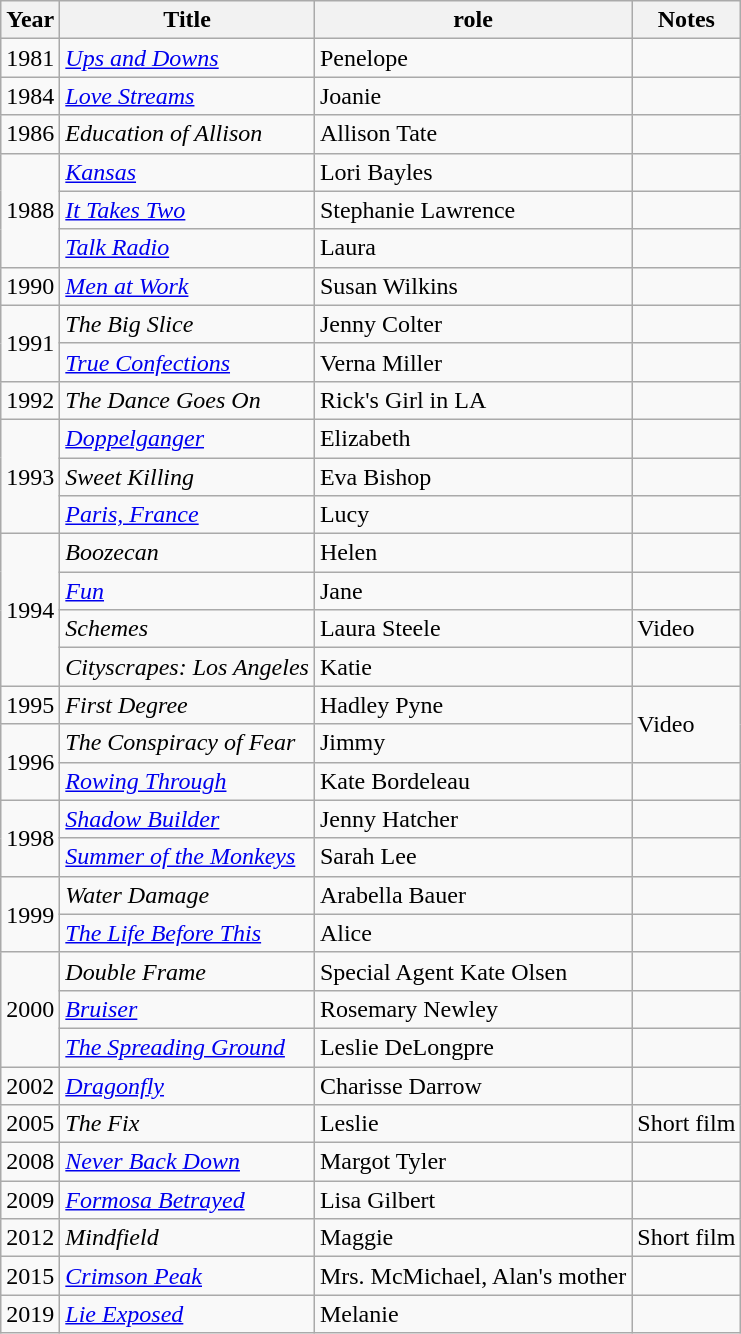<table class="wikitable sortable">
<tr>
<th>Year</th>
<th>Title</th>
<th>role</th>
<th class="unsortable">Notes</th>
</tr>
<tr>
<td>1981</td>
<td><em><a href='#'>Ups and Downs</a></em></td>
<td>Penelope</td>
<td></td>
</tr>
<tr>
<td>1984</td>
<td><em><a href='#'>Love Streams</a></em></td>
<td>Joanie</td>
<td></td>
</tr>
<tr>
<td>1986</td>
<td><em> Education of Allison</em></td>
<td>Allison Tate</td>
<td></td>
</tr>
<tr>
<td rowspan=3>1988</td>
<td><em><a href='#'>Kansas</a></em></td>
<td>Lori Bayles</td>
<td></td>
</tr>
<tr>
<td><em><a href='#'>It Takes Two</a></em></td>
<td>Stephanie Lawrence</td>
<td></td>
</tr>
<tr>
<td><em><a href='#'>Talk Radio</a></em></td>
<td>Laura</td>
<td></td>
</tr>
<tr>
<td>1990</td>
<td><em><a href='#'>Men at Work</a></em></td>
<td>Susan Wilkins</td>
<td></td>
</tr>
<tr>
<td rowspan=2>1991</td>
<td data-sort-value="Big Slice, The"><em>The Big Slice</em></td>
<td>Jenny Colter</td>
<td></td>
</tr>
<tr>
<td><em><a href='#'>True Confections</a></em></td>
<td>Verna Miller</td>
<td></td>
</tr>
<tr>
<td>1992</td>
<td data-sort-value="Dance Goes On, The"><em>The Dance Goes On</em></td>
<td>Rick's Girl in LA</td>
<td></td>
</tr>
<tr>
<td rowspan=3>1993</td>
<td><em><a href='#'>Doppelganger</a></em></td>
<td>Elizabeth</td>
<td></td>
</tr>
<tr>
<td><em>Sweet Killing</em></td>
<td>Eva Bishop</td>
<td></td>
</tr>
<tr>
<td><em><a href='#'>Paris, France</a></em></td>
<td>Lucy</td>
<td></td>
</tr>
<tr>
<td rowspan=4>1994</td>
<td><em>Boozecan</em></td>
<td>Helen</td>
<td></td>
</tr>
<tr>
<td><em><a href='#'>Fun</a></em></td>
<td>Jane</td>
<td></td>
</tr>
<tr>
<td><em>Schemes</em></td>
<td>Laura Steele</td>
<td>Video</td>
</tr>
<tr>
<td><em>Cityscrapes: Los Angeles</em></td>
<td>Katie</td>
<td></td>
</tr>
<tr>
<td>1995</td>
<td><em>First Degree</em></td>
<td>Hadley Pyne</td>
<td rowspan=2>Video</td>
</tr>
<tr>
<td rowspan=2>1996</td>
<td data-sort-value="Conspiracy of Fear, The"><em>The Conspiracy of Fear</em></td>
<td>Jimmy</td>
</tr>
<tr>
<td><em><a href='#'>Rowing Through</a></em></td>
<td>Kate Bordeleau</td>
<td></td>
</tr>
<tr>
<td rowspan=2>1998</td>
<td><em><a href='#'>Shadow Builder</a></em></td>
<td>Jenny Hatcher</td>
<td></td>
</tr>
<tr>
<td><em><a href='#'>Summer of the Monkeys</a></em></td>
<td>Sarah Lee</td>
<td></td>
</tr>
<tr>
<td rowspan=2>1999</td>
<td><em>Water Damage</em></td>
<td>Arabella Bauer</td>
<td></td>
</tr>
<tr>
<td data-sort-value="Life Before This, The"><em><a href='#'>The Life Before This</a></em></td>
<td>Alice</td>
<td></td>
</tr>
<tr>
<td rowspan=3>2000</td>
<td><em>Double Frame</em></td>
<td>Special Agent Kate Olsen</td>
<td></td>
</tr>
<tr>
<td><em><a href='#'>Bruiser</a></em></td>
<td>Rosemary Newley</td>
<td></td>
</tr>
<tr>
<td data-sort-value="Spreading Ground, The"><em><a href='#'>The Spreading Ground</a></em></td>
<td>Leslie DeLongpre</td>
<td></td>
</tr>
<tr>
<td>2002</td>
<td><em><a href='#'>Dragonfly</a></em></td>
<td>Charisse Darrow</td>
<td></td>
</tr>
<tr>
<td>2005</td>
<td data-sort-value="Fix, The"><em>The Fix</em></td>
<td>Leslie</td>
<td>Short film</td>
</tr>
<tr>
<td>2008</td>
<td><em><a href='#'>Never Back Down</a></em></td>
<td>Margot Tyler</td>
<td></td>
</tr>
<tr>
<td>2009</td>
<td><em><a href='#'>Formosa Betrayed</a></em></td>
<td>Lisa Gilbert</td>
<td></td>
</tr>
<tr>
<td>2012</td>
<td><em>Mindfield</em></td>
<td>Maggie</td>
<td>Short film</td>
</tr>
<tr>
<td>2015</td>
<td><em><a href='#'>Crimson Peak</a></em></td>
<td>Mrs. McMichael, Alan's mother</td>
<td></td>
</tr>
<tr>
<td>2019</td>
<td><em><a href='#'>Lie Exposed</a></em></td>
<td>Melanie</td>
<td></td>
</tr>
</table>
